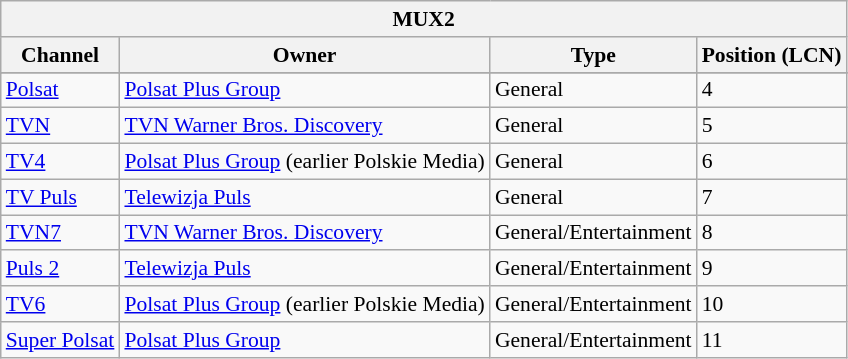<table class="wikitable" style="font-size: 90%">
<tr>
<th colspan="12">MUX2</th>
</tr>
<tr>
<th>Channel</th>
<th>Owner</th>
<th>Type</th>
<th>Position (LCN)</th>
</tr>
<tr>
</tr>
<tr>
<td><a href='#'>Polsat</a></td>
<td><a href='#'>Polsat Plus Group</a></td>
<td>General</td>
<td>4</td>
</tr>
<tr>
<td><a href='#'>TVN</a></td>
<td><a href='#'>TVN Warner Bros. Discovery</a></td>
<td>General</td>
<td>5</td>
</tr>
<tr>
<td><a href='#'>TV4</a></td>
<td><a href='#'>Polsat Plus Group</a> (earlier Polskie Media)</td>
<td>General</td>
<td>6</td>
</tr>
<tr>
<td><a href='#'>TV Puls</a></td>
<td><a href='#'>Telewizja Puls</a></td>
<td>General</td>
<td>7</td>
</tr>
<tr>
<td><a href='#'>TVN7</a></td>
<td><a href='#'>TVN Warner Bros. Discovery</a></td>
<td>General/Entertainment</td>
<td>8</td>
</tr>
<tr>
<td><a href='#'>Puls 2</a></td>
<td><a href='#'>Telewizja Puls</a></td>
<td>General/Entertainment</td>
<td>9</td>
</tr>
<tr>
<td><a href='#'>TV6</a></td>
<td><a href='#'>Polsat Plus Group</a> (earlier Polskie Media)</td>
<td>General/Entertainment</td>
<td>10</td>
</tr>
<tr>
<td><a href='#'>Super Polsat</a></td>
<td><a href='#'>Polsat Plus Group</a></td>
<td>General/Entertainment</td>
<td>11</td>
</tr>
</table>
